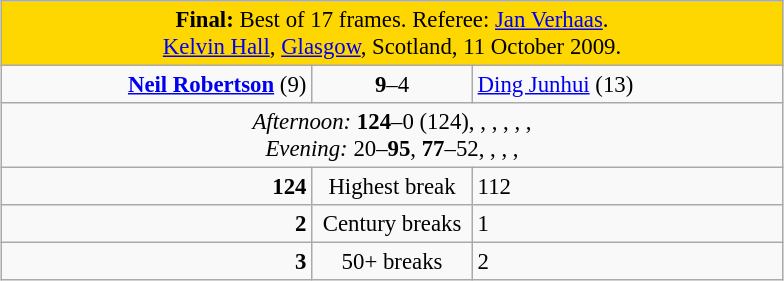<table class="wikitable" style="font-size: 95%; margin: 1em auto 1em auto;">
<tr>
<td colspan="3" align="center" bgcolor="#ffd700"><strong>Final:</strong> Best of 17 frames. Referee: <a href='#'>Jan Verhaas</a>.<br><a href='#'>Kelvin Hall</a>, <a href='#'>Glasgow</a>, Scotland, 11 October 2009.</td>
</tr>
<tr>
<td width="200" align="right"><strong><a href='#'>Neil Robertson</a></strong> (9)<br></td>
<td width="100" align="center"><strong>9</strong>–4</td>
<td width="200"><a href='#'>Ding Junhui</a> (13)<br></td>
</tr>
<tr>
<td colspan="3" align="center" style="font-size: 100%"><em>Afternoon:</em> <strong>124</strong>–0 (124), , , , , ,  <br><em>Evening:</em> 20–<strong>95</strong>, <strong>77</strong>–52, , , , </td>
</tr>
<tr>
<td align="right"><strong>124</strong></td>
<td align="center">Highest break</td>
<td align="left">112</td>
</tr>
<tr>
<td align="right"><strong>2</strong></td>
<td align="center">Century breaks</td>
<td align="left">1</td>
</tr>
<tr>
<td align="right"><strong>3</strong></td>
<td align="center">50+ breaks</td>
<td align="left">2</td>
</tr>
</table>
